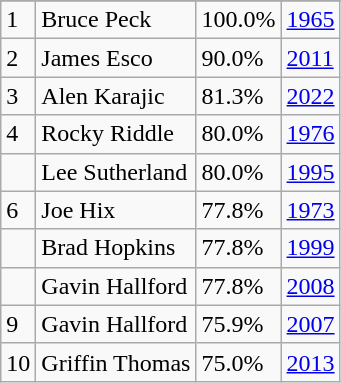<table class="wikitable">
<tr>
</tr>
<tr>
<td>1</td>
<td>Bruce Peck</td>
<td><abbr>100.0%</abbr></td>
<td><a href='#'>1965</a></td>
</tr>
<tr>
<td>2</td>
<td>James Esco</td>
<td><abbr>90.0%</abbr></td>
<td><a href='#'>2011</a></td>
</tr>
<tr>
<td>3</td>
<td>Alen Karajic</td>
<td><abbr>81.3%</abbr></td>
<td><a href='#'>2022</a></td>
</tr>
<tr>
<td>4</td>
<td>Rocky Riddle</td>
<td><abbr>80.0%</abbr></td>
<td><a href='#'>1976</a></td>
</tr>
<tr>
<td></td>
<td>Lee Sutherland</td>
<td><abbr>80.0%</abbr></td>
<td><a href='#'>1995</a></td>
</tr>
<tr>
<td>6</td>
<td>Joe Hix</td>
<td><abbr>77.8%</abbr></td>
<td><a href='#'>1973</a></td>
</tr>
<tr>
<td></td>
<td>Brad Hopkins</td>
<td><abbr>77.8%</abbr></td>
<td><a href='#'>1999</a></td>
</tr>
<tr>
<td></td>
<td>Gavin Hallford</td>
<td><abbr>77.8%</abbr></td>
<td><a href='#'>2008</a></td>
</tr>
<tr>
<td>9</td>
<td>Gavin Hallford</td>
<td><abbr>75.9%</abbr></td>
<td><a href='#'>2007</a></td>
</tr>
<tr>
<td>10</td>
<td>Griffin Thomas</td>
<td><abbr>75.0%</abbr></td>
<td><a href='#'>2013</a></td>
</tr>
</table>
